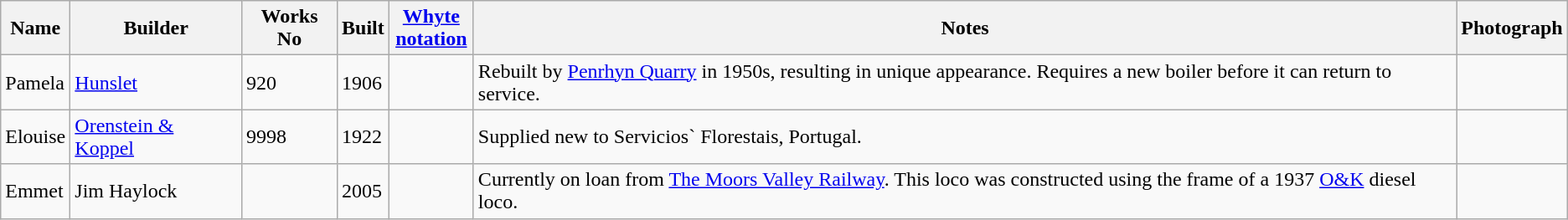<table class="wikitable">
<tr>
<th>Name</th>
<th>Builder</th>
<th>Works No</th>
<th>Built</th>
<th width="60pt"><a href='#'>Whyte notation</a></th>
<th>Notes</th>
<th>Photograph</th>
</tr>
<tr>
<td>Pamela</td>
<td><a href='#'>Hunslet</a></td>
<td>920</td>
<td>1906</td>
<td></td>
<td>Rebuilt by <a href='#'>Penrhyn Quarry</a> in 1950s, resulting in unique appearance. Requires a new boiler before it can return to service.</td>
<td></td>
</tr>
<tr>
<td>Elouise</td>
<td><a href='#'>Orenstein & Koppel</a></td>
<td>9998</td>
<td>1922</td>
<td></td>
<td>Supplied new to Servicios` Florestais, Portugal.</td>
<td></td>
</tr>
<tr>
<td>Emmet</td>
<td>Jim Haylock</td>
<td></td>
<td>2005</td>
<td></td>
<td>Currently on loan from <a href='#'>The Moors Valley Railway</a>. This loco was constructed using the frame of a 1937 <a href='#'>O&K</a> diesel loco.</td>
<td></td>
</tr>
</table>
